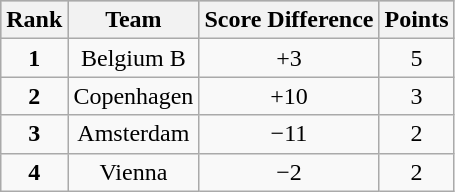<table class="wikitable">
<tr style="background:silver"!>
<th>Rank</th>
<th>Team</th>
<th>Score Difference</th>
<th>Points</th>
</tr>
<tr align="center">
<td><strong>1</strong></td>
<td>Belgium B</td>
<td>+3</td>
<td>5</td>
</tr>
<tr align="center">
<td><strong>2</strong></td>
<td>Copenhagen</td>
<td>+10</td>
<td>3</td>
</tr>
<tr align="center">
<td><strong>3</strong></td>
<td>Amsterdam</td>
<td>−11</td>
<td>2</td>
</tr>
<tr align="center">
<td><strong>4</strong></td>
<td>Vienna</td>
<td>−2</td>
<td>2</td>
</tr>
</table>
